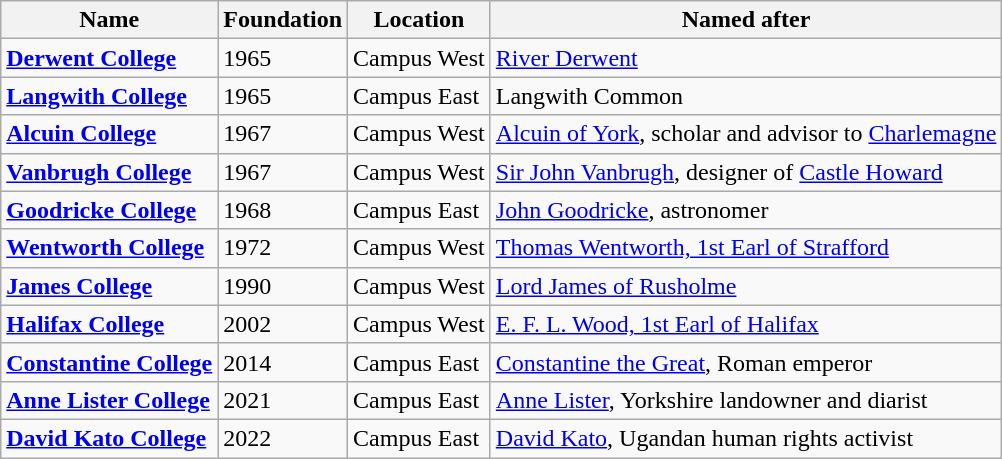<table class="wikitable sortable">
<tr>
<th>Name</th>
<th>Foundation</th>
<th>Location</th>
<th class="unsortable">Named after</th>
</tr>
<tr>
<td><strong><a href='#'>Derwent College</a></strong></td>
<td>1965</td>
<td>Campus West</td>
<td><a href='#'>River Derwent</a></td>
</tr>
<tr>
<td><strong><a href='#'>Langwith College</a></strong></td>
<td>1965</td>
<td>Campus East</td>
<td>Langwith Common</td>
</tr>
<tr>
<td><strong><a href='#'>Alcuin College</a></strong></td>
<td>1967</td>
<td>Campus West</td>
<td><a href='#'>Alcuin of York</a>, scholar and advisor to <a href='#'>Charlemagne</a></td>
</tr>
<tr>
<td><strong><a href='#'>Vanbrugh College</a></strong></td>
<td>1967</td>
<td>Campus West</td>
<td><a href='#'>Sir John Vanbrugh</a>, designer of <a href='#'>Castle Howard</a></td>
</tr>
<tr>
<td><strong><a href='#'>Goodricke College</a></strong></td>
<td>1968</td>
<td>Campus East</td>
<td><a href='#'>John Goodricke</a>, astronomer</td>
</tr>
<tr>
<td><strong><a href='#'>Wentworth College</a></strong></td>
<td>1972</td>
<td>Campus West</td>
<td><a href='#'>Thomas Wentworth, 1st Earl of Strafford</a></td>
</tr>
<tr>
<td><strong><a href='#'>James College</a></strong></td>
<td>1990</td>
<td>Campus West</td>
<td><a href='#'>Lord James of Rusholme</a></td>
</tr>
<tr>
<td><strong><a href='#'>Halifax College</a></strong></td>
<td>2002</td>
<td>Campus West</td>
<td><a href='#'>E. F. L. Wood, 1st Earl of Halifax</a></td>
</tr>
<tr>
<td><strong><a href='#'>Constantine College</a></strong></td>
<td>2014</td>
<td>Campus East</td>
<td><a href='#'>Constantine the Great</a>, Roman emperor</td>
</tr>
<tr>
<td><strong><a href='#'>Anne Lister College</a></strong></td>
<td>2021</td>
<td>Campus East</td>
<td><a href='#'>Anne Lister</a>, Yorkshire landowner and diarist </td>
</tr>
<tr>
<td><strong><a href='#'>David Kato College</a></strong></td>
<td>2022</td>
<td>Campus East</td>
<td><a href='#'>David Kato</a>, Ugandan human rights activist</td>
</tr>
</table>
